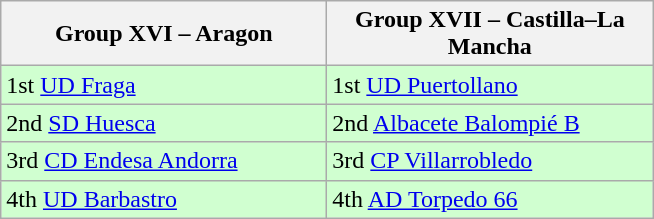<table class="wikitable">
<tr>
<th width=210>Group XVI – Aragon </th>
<th width=210>Group XVII – Castilla–La Mancha </th>
</tr>
<tr style="background:#D0FFD0;">
<td>1st <a href='#'>UD Fraga</a></td>
<td>1st <a href='#'>UD Puertollano</a></td>
</tr>
<tr style="background:#D0FFD0;">
<td>2nd <a href='#'>SD Huesca</a></td>
<td>2nd <a href='#'>Albacete Balompié B</a></td>
</tr>
<tr style="background:#D0FFD0;">
<td>3rd <a href='#'>CD Endesa Andorra</a></td>
<td>3rd <a href='#'>CP Villarrobledo</a></td>
</tr>
<tr style="background:#D0FFD0;">
<td>4th <a href='#'>UD Barbastro</a></td>
<td>4th <a href='#'>AD Torpedo 66</a></td>
</tr>
</table>
